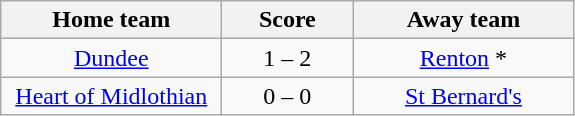<table class="wikitable" style="text-align: center">
<tr>
<th width=140>Home team</th>
<th width=80>Score</th>
<th width=140>Away team</th>
</tr>
<tr>
<td><a href='#'>Dundee</a></td>
<td>1 – 2</td>
<td><a href='#'>Renton</a> *</td>
</tr>
<tr>
<td><a href='#'>Heart of Midlothian</a></td>
<td>0 – 0</td>
<td><a href='#'>St Bernard's</a></td>
</tr>
</table>
